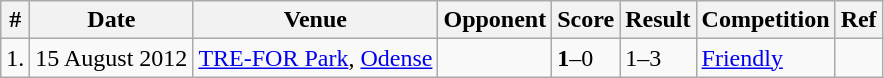<table class="wikitable">
<tr>
<th>#</th>
<th>Date</th>
<th>Venue</th>
<th>Opponent</th>
<th>Score</th>
<th>Result</th>
<th>Competition</th>
<th>Ref</th>
</tr>
<tr>
<td>1.</td>
<td>15 August 2012</td>
<td><a href='#'>TRE-FOR Park</a>, <a href='#'>Odense</a></td>
<td></td>
<td><strong>1</strong>–0</td>
<td>1–3</td>
<td><a href='#'>Friendly</a></td>
<td></td>
</tr>
</table>
